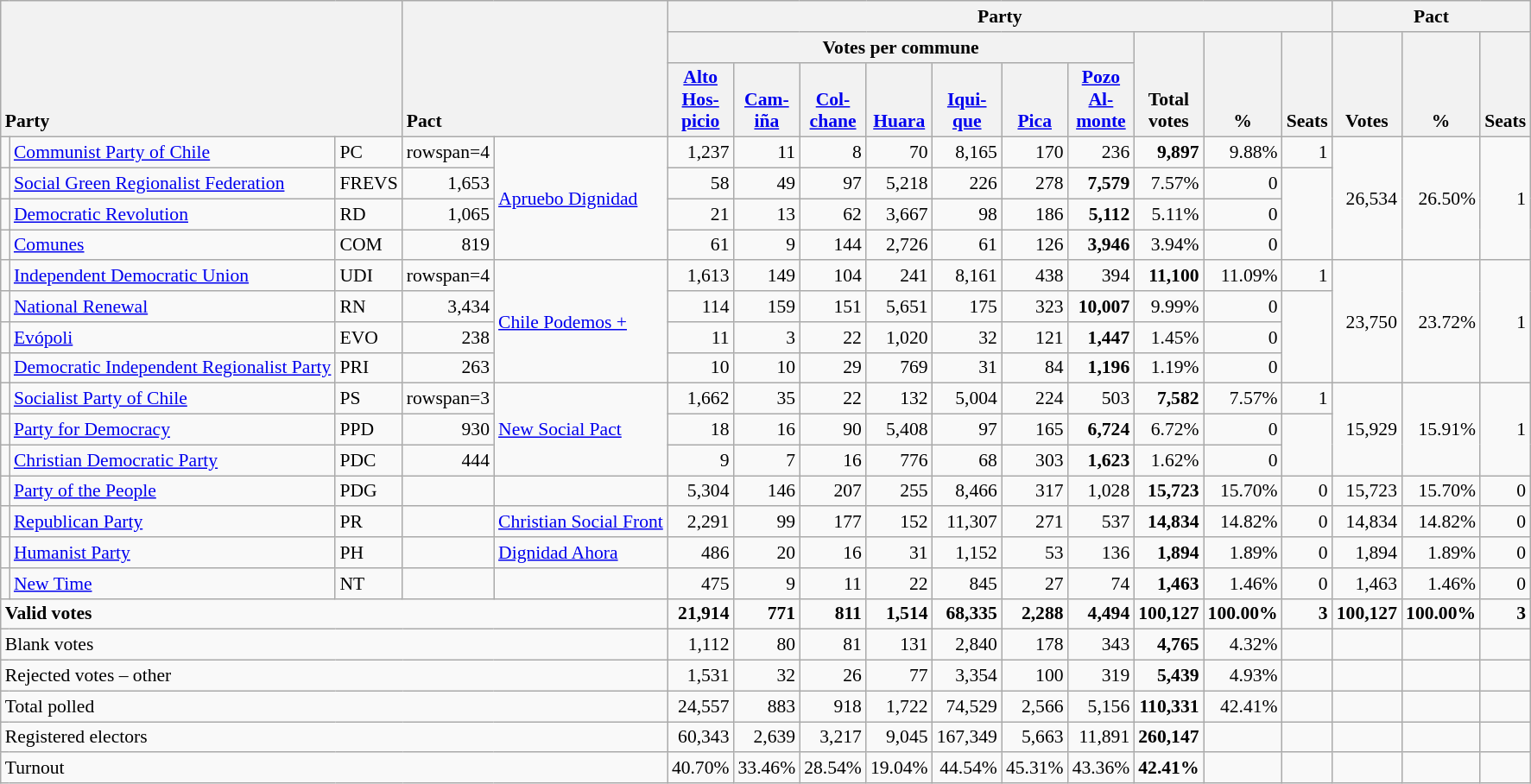<table class="wikitable" border="1" style="font-size:90%; text-align:right; white-space: nowrap;">
<tr>
<th style="text-align:left;" valign=bottom rowspan=3 colspan=3>Party</th>
<th style="text-align:left;" valign=bottom rowspan=3 colspan=2>Pact</th>
<th colspan=10>Party</th>
<th colspan=3>Pact</th>
</tr>
<tr>
<th colspan=7>Votes per commune</th>
<th align=center valign=bottom rowspan=2 width="40">Total<br>votes</th>
<th align=center valign=bottom rowspan=2 width="40">%</th>
<th align=center valign=bottom rowspan=2>Seats</th>
<th align=center valign=bottom rowspan=2 width="40">Votes</th>
<th align=center valign=bottom rowspan=2 width="40">%</th>
<th align=center valign=bottom rowspan=2>Seats</th>
</tr>
<tr>
<th align=center valign=bottom width="40"><a href='#'>Alto<br>Hos-<br>picio</a></th>
<th align=center valign=bottom width="40"><a href='#'>Cam-<br>iña</a></th>
<th align=center valign=bottom width="40"><a href='#'>Col-<br>chane</a></th>
<th align=center valign=bottom width="40"><a href='#'>Huara</a></th>
<th align=center valign=bottom width="40"><a href='#'>Iqui-<br>que</a></th>
<th align=center valign=bottom width="40"><a href='#'>Pica</a></th>
<th align=center valign=bottom width="40"><a href='#'>Pozo<br>Al-<br>monte</a></th>
</tr>
<tr>
<td></td>
<td align=left><a href='#'>Communist Party of Chile</a></td>
<td align=left>PC</td>
<td>rowspan=4 </td>
<td rowspan=4 align=left><a href='#'>Apruebo Dignidad</a></td>
<td>1,237</td>
<td>11</td>
<td>8</td>
<td>70</td>
<td>8,165</td>
<td>170</td>
<td>236</td>
<td><strong>9,897</strong></td>
<td>9.88%</td>
<td>1</td>
<td rowspan=4>26,534</td>
<td rowspan=4>26.50%</td>
<td rowspan=4>1</td>
</tr>
<tr>
<td></td>
<td align=left><a href='#'>Social Green Regionalist Federation</a></td>
<td align=left>FREVS</td>
<td>1,653</td>
<td>58</td>
<td>49</td>
<td>97</td>
<td>5,218</td>
<td>226</td>
<td>278</td>
<td><strong>7,579</strong></td>
<td>7.57%</td>
<td>0</td>
</tr>
<tr>
<td></td>
<td align=left><a href='#'>Democratic Revolution</a></td>
<td align=left>RD</td>
<td>1,065</td>
<td>21</td>
<td>13</td>
<td>62</td>
<td>3,667</td>
<td>98</td>
<td>186</td>
<td><strong>5,112</strong></td>
<td>5.11%</td>
<td>0</td>
</tr>
<tr>
<td></td>
<td align=left><a href='#'>Comunes</a></td>
<td align=left>COM</td>
<td>819</td>
<td>61</td>
<td>9</td>
<td>144</td>
<td>2,726</td>
<td>61</td>
<td>126</td>
<td><strong>3,946</strong></td>
<td>3.94%</td>
<td>0</td>
</tr>
<tr>
<td></td>
<td align=left><a href='#'>Independent Democratic Union</a></td>
<td align=left>UDI</td>
<td>rowspan=4 </td>
<td rowspan=4 align=left><a href='#'>Chile Podemos +</a></td>
<td>1,613</td>
<td>149</td>
<td>104</td>
<td>241</td>
<td>8,161</td>
<td>438</td>
<td>394</td>
<td><strong>11,100</strong></td>
<td>11.09%</td>
<td>1</td>
<td rowspan=4>23,750</td>
<td rowspan=4>23.72%</td>
<td rowspan=4>1</td>
</tr>
<tr>
<td></td>
<td align=left><a href='#'>National Renewal</a></td>
<td align=left>RN</td>
<td>3,434</td>
<td>114</td>
<td>159</td>
<td>151</td>
<td>5,651</td>
<td>175</td>
<td>323</td>
<td><strong>10,007</strong></td>
<td>9.99%</td>
<td>0</td>
</tr>
<tr>
<td></td>
<td align=left><a href='#'>Evópoli</a></td>
<td align=left>EVO</td>
<td>238</td>
<td>11</td>
<td>3</td>
<td>22</td>
<td>1,020</td>
<td>32</td>
<td>121</td>
<td><strong>1,447</strong></td>
<td>1.45%</td>
<td>0</td>
</tr>
<tr>
<td></td>
<td align=left><a href='#'>Democratic Independent Regionalist Party</a></td>
<td align=left>PRI</td>
<td>263</td>
<td>10</td>
<td>10</td>
<td>29</td>
<td>769</td>
<td>31</td>
<td>84</td>
<td><strong>1,196</strong></td>
<td>1.19%</td>
<td>0</td>
</tr>
<tr>
<td></td>
<td align=left><a href='#'>Socialist Party of Chile</a></td>
<td align=left>PS</td>
<td>rowspan=3 </td>
<td rowspan=3 align=left><a href='#'>New Social Pact</a></td>
<td>1,662</td>
<td>35</td>
<td>22</td>
<td>132</td>
<td>5,004</td>
<td>224</td>
<td>503</td>
<td><strong>7,582</strong></td>
<td>7.57%</td>
<td>1</td>
<td rowspan=3>15,929</td>
<td rowspan=3>15.91%</td>
<td rowspan=3>1</td>
</tr>
<tr>
<td></td>
<td align=left><a href='#'>Party for Democracy</a></td>
<td align=left>PPD</td>
<td>930</td>
<td>18</td>
<td>16</td>
<td>90</td>
<td>5,408</td>
<td>97</td>
<td>165</td>
<td><strong>6,724</strong></td>
<td>6.72%</td>
<td>0</td>
</tr>
<tr>
<td></td>
<td align=left><a href='#'>Christian Democratic Party</a></td>
<td align=left>PDC</td>
<td>444</td>
<td>9</td>
<td>7</td>
<td>16</td>
<td>776</td>
<td>68</td>
<td>303</td>
<td><strong>1,623</strong></td>
<td>1.62%</td>
<td>0</td>
</tr>
<tr>
<td></td>
<td align=left><a href='#'>Party of the People</a></td>
<td align=left>PDG</td>
<td></td>
<td></td>
<td>5,304</td>
<td>146</td>
<td>207</td>
<td>255</td>
<td>8,466</td>
<td>317</td>
<td>1,028</td>
<td><strong>15,723</strong></td>
<td>15.70%</td>
<td>0</td>
<td>15,723</td>
<td>15.70%</td>
<td>0</td>
</tr>
<tr>
<td></td>
<td align=left><a href='#'>Republican Party</a></td>
<td align=left>PR</td>
<td></td>
<td align=left><a href='#'>Christian Social Front</a></td>
<td>2,291</td>
<td>99</td>
<td>177</td>
<td>152</td>
<td>11,307</td>
<td>271</td>
<td>537</td>
<td><strong>14,834</strong></td>
<td>14.82%</td>
<td>0</td>
<td>14,834</td>
<td>14.82%</td>
<td>0</td>
</tr>
<tr>
<td></td>
<td align=left><a href='#'>Humanist Party</a></td>
<td align=left>PH</td>
<td></td>
<td align=left><a href='#'>Dignidad Ahora</a></td>
<td>486</td>
<td>20</td>
<td>16</td>
<td>31</td>
<td>1,152</td>
<td>53</td>
<td>136</td>
<td><strong>1,894</strong></td>
<td>1.89%</td>
<td>0</td>
<td>1,894</td>
<td>1.89%</td>
<td>0</td>
</tr>
<tr>
<td></td>
<td align=left><a href='#'>New Time</a></td>
<td align=left>NT</td>
<td></td>
<td></td>
<td>475</td>
<td>9</td>
<td>11</td>
<td>22</td>
<td>845</td>
<td>27</td>
<td>74</td>
<td><strong>1,463</strong></td>
<td>1.46%</td>
<td>0</td>
<td>1,463</td>
<td>1.46%</td>
<td>0</td>
</tr>
<tr style="font-weight:bold">
<td align=left colspan=5>Valid votes</td>
<td>21,914</td>
<td>771</td>
<td>811</td>
<td>1,514</td>
<td>68,335</td>
<td>2,288</td>
<td>4,494</td>
<td>100,127</td>
<td>100.00%</td>
<td>3</td>
<td>100,127</td>
<td>100.00%</td>
<td>3</td>
</tr>
<tr>
<td align=left colspan=5>Blank votes</td>
<td>1,112</td>
<td>80</td>
<td>81</td>
<td>131</td>
<td>2,840</td>
<td>178</td>
<td>343</td>
<td><strong>4,765</strong></td>
<td>4.32%</td>
<td></td>
<td></td>
<td></td>
<td></td>
</tr>
<tr>
<td align=left colspan=5>Rejected votes – other</td>
<td>1,531</td>
<td>32</td>
<td>26</td>
<td>77</td>
<td>3,354</td>
<td>100</td>
<td>319</td>
<td><strong>5,439</strong></td>
<td>4.93%</td>
<td></td>
<td></td>
<td></td>
<td></td>
</tr>
<tr>
<td align=left colspan=5>Total polled</td>
<td>24,557</td>
<td>883</td>
<td>918</td>
<td>1,722</td>
<td>74,529</td>
<td>2,566</td>
<td>5,156</td>
<td><strong>110,331</strong></td>
<td>42.41%</td>
<td></td>
<td></td>
<td></td>
<td></td>
</tr>
<tr>
<td align=left colspan=5>Registered electors</td>
<td>60,343</td>
<td>2,639</td>
<td>3,217</td>
<td>9,045</td>
<td>167,349</td>
<td>5,663</td>
<td>11,891</td>
<td><strong>260,147</strong></td>
<td></td>
<td></td>
<td></td>
<td></td>
<td></td>
</tr>
<tr>
<td align=left colspan=5>Turnout</td>
<td>40.70%</td>
<td>33.46%</td>
<td>28.54%</td>
<td>19.04%</td>
<td>44.54%</td>
<td>45.31%</td>
<td>43.36%</td>
<td><strong>42.41%</strong></td>
<td></td>
<td></td>
<td></td>
<td></td>
<td></td>
</tr>
</table>
